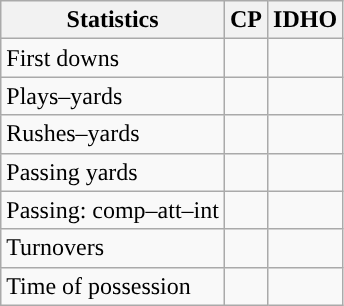<table class="wikitable" style="float:left">
<tr>
<th>Statistics</th>
<th>CP</th>
<th>IDHO</th>
</tr>
<tr>
<td>First downs</td>
<td></td>
<td></td>
</tr>
<tr>
<td>Plays–yards</td>
<td></td>
<td></td>
</tr>
<tr>
<td>Rushes–yards</td>
<td></td>
<td></td>
</tr>
<tr>
<td>Passing yards</td>
<td></td>
<td></td>
</tr>
<tr>
<td>Passing: comp–att–int</td>
<td></td>
<td></td>
</tr>
<tr>
<td>Turnovers</td>
<td></td>
<td></td>
</tr>
<tr>
<td>Time of possession</td>
<td></td>
<td></td>
</tr>
</table>
